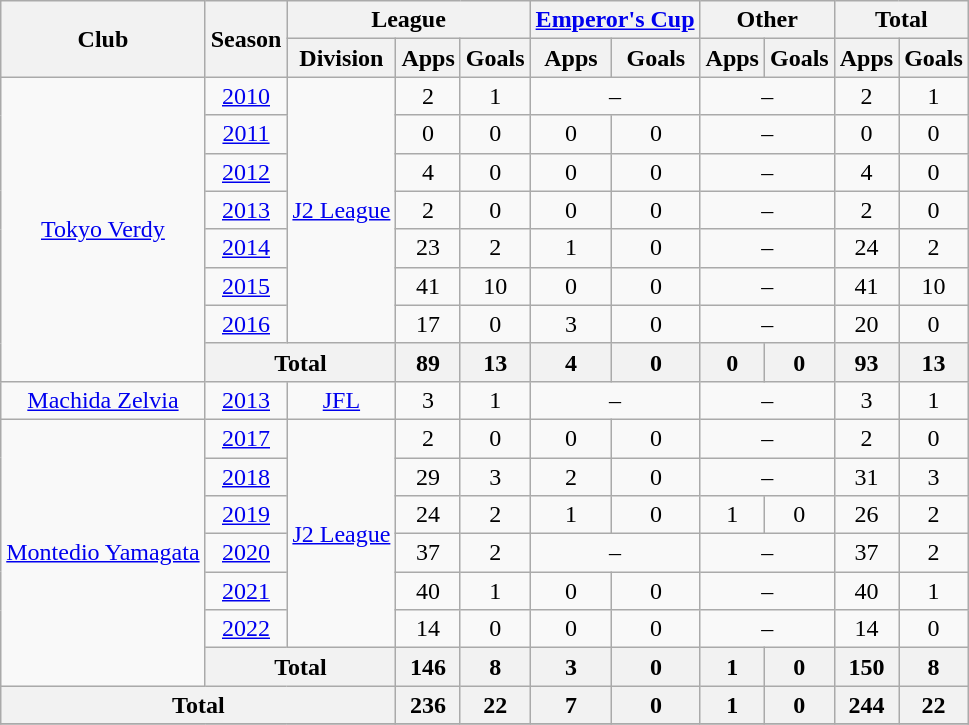<table class="wikitable" style="text-align:center;">
<tr>
<th rowspan="2">Club</th>
<th rowspan="2">Season</th>
<th colspan="3">League</th>
<th colspan="2"><a href='#'>Emperor's Cup</a></th>
<th colspan="2">Other</th>
<th colspan="2">Total</th>
</tr>
<tr>
<th>Division</th>
<th>Apps</th>
<th>Goals</th>
<th>Apps</th>
<th>Goals</th>
<th>Apps</th>
<th>Goals</th>
<th>Apps</th>
<th>Goals</th>
</tr>
<tr>
<td rowspan="8"><a href='#'>Tokyo Verdy</a></td>
<td><a href='#'>2010</a></td>
<td rowspan="7"><a href='#'>J2 League</a></td>
<td>2</td>
<td>1</td>
<td colspan="2">–</td>
<td colspan="2">–</td>
<td>2</td>
<td>1</td>
</tr>
<tr>
<td><a href='#'>2011</a></td>
<td>0</td>
<td>0</td>
<td>0</td>
<td>0</td>
<td colspan="2">–</td>
<td>0</td>
<td>0</td>
</tr>
<tr>
<td><a href='#'>2012</a></td>
<td>4</td>
<td>0</td>
<td>0</td>
<td>0</td>
<td colspan="2">–</td>
<td>4</td>
<td>0</td>
</tr>
<tr>
<td><a href='#'>2013</a></td>
<td>2</td>
<td>0</td>
<td>0</td>
<td>0</td>
<td colspan="2">–</td>
<td>2</td>
<td>0</td>
</tr>
<tr>
<td><a href='#'>2014</a></td>
<td>23</td>
<td>2</td>
<td>1</td>
<td>0</td>
<td colspan="2">–</td>
<td>24</td>
<td>2</td>
</tr>
<tr>
<td><a href='#'>2015</a></td>
<td>41</td>
<td>10</td>
<td>0</td>
<td>0</td>
<td colspan="2">–</td>
<td>41</td>
<td>10</td>
</tr>
<tr>
<td><a href='#'>2016</a></td>
<td>17</td>
<td>0</td>
<td>3</td>
<td>0</td>
<td colspan="2">–</td>
<td>20</td>
<td>0</td>
</tr>
<tr>
<th colspan="2">Total</th>
<th>89</th>
<th>13</th>
<th>4</th>
<th>0</th>
<th>0</th>
<th>0</th>
<th>93</th>
<th>13</th>
</tr>
<tr>
<td><a href='#'>Machida Zelvia</a></td>
<td><a href='#'>2013</a></td>
<td><a href='#'>JFL</a></td>
<td>3</td>
<td>1</td>
<td colspan="2">–</td>
<td colspan="2">–</td>
<td>3</td>
<td>1</td>
</tr>
<tr>
<td rowspan="7"><a href='#'>Montedio Yamagata</a></td>
<td><a href='#'>2017</a></td>
<td rowspan="6"><a href='#'>J2 League</a></td>
<td>2</td>
<td>0</td>
<td>0</td>
<td>0</td>
<td colspan="2">–</td>
<td>2</td>
<td>0</td>
</tr>
<tr>
<td><a href='#'>2018</a></td>
<td>29</td>
<td>3</td>
<td>2</td>
<td>0</td>
<td colspan="2">–</td>
<td>31</td>
<td>3</td>
</tr>
<tr>
<td><a href='#'>2019</a></td>
<td>24</td>
<td>2</td>
<td>1</td>
<td>0</td>
<td>1</td>
<td>0</td>
<td>26</td>
<td>2</td>
</tr>
<tr>
<td><a href='#'>2020</a></td>
<td>37</td>
<td>2</td>
<td colspan="2">–</td>
<td colspan="2">–</td>
<td>37</td>
<td>2</td>
</tr>
<tr>
<td><a href='#'>2021</a></td>
<td>40</td>
<td>1</td>
<td>0</td>
<td>0</td>
<td colspan="2">–</td>
<td>40</td>
<td>1</td>
</tr>
<tr>
<td><a href='#'>2022</a></td>
<td>14</td>
<td>0</td>
<td>0</td>
<td>0</td>
<td colspan="2">–</td>
<td>14</td>
<td>0</td>
</tr>
<tr>
<th colspan="2">Total</th>
<th>146</th>
<th>8</th>
<th>3</th>
<th>0</th>
<th>1</th>
<th>0</th>
<th>150</th>
<th>8</th>
</tr>
<tr>
<th colspan="3">Total</th>
<th>236</th>
<th>22</th>
<th>7</th>
<th>0</th>
<th>1</th>
<th>0</th>
<th>244</th>
<th>22</th>
</tr>
<tr>
</tr>
</table>
